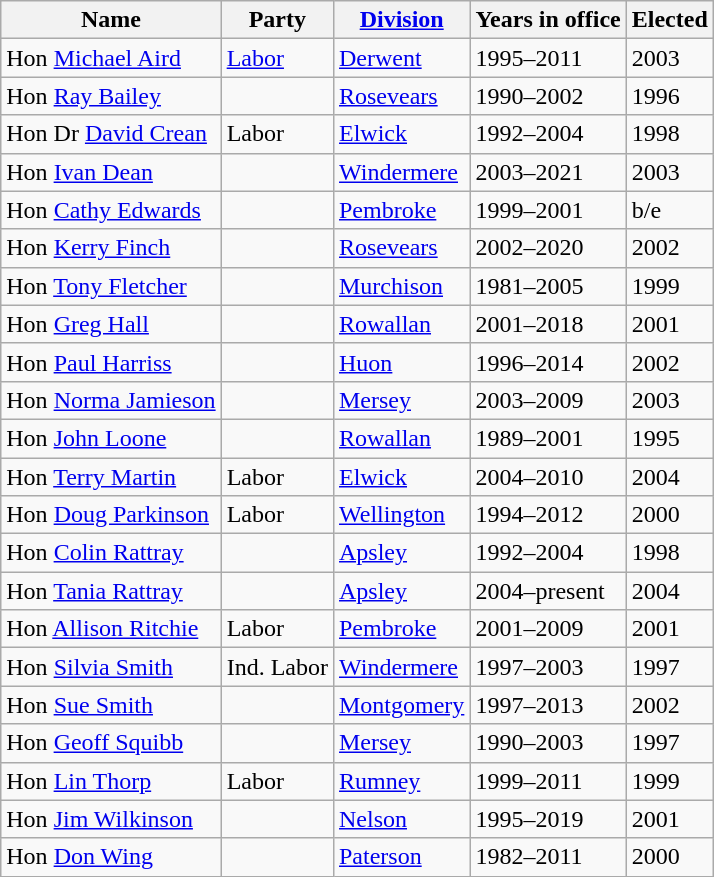<table class="wikitable sortable">
<tr>
<th><strong>Name</strong></th>
<th><strong>Party</strong></th>
<th><strong><a href='#'>Division</a></strong></th>
<th><strong>Years in office</strong></th>
<th><strong>Elected</strong></th>
</tr>
<tr>
<td>Hon <a href='#'>Michael Aird</a></td>
<td><a href='#'>Labor</a></td>
<td><a href='#'>Derwent</a></td>
<td>1995–2011</td>
<td>2003</td>
</tr>
<tr>
<td>Hon <a href='#'>Ray Bailey</a></td>
<td></td>
<td><a href='#'>Rosevears</a></td>
<td>1990–2002</td>
<td>1996</td>
</tr>
<tr>
<td>Hon Dr <a href='#'>David Crean</a></td>
<td>Labor</td>
<td><a href='#'>Elwick</a></td>
<td>1992–2004</td>
<td>1998</td>
</tr>
<tr>
<td>Hon <a href='#'>Ivan Dean</a></td>
<td></td>
<td><a href='#'>Windermere</a></td>
<td>2003–2021</td>
<td>2003</td>
</tr>
<tr>
<td>Hon <a href='#'>Cathy Edwards</a></td>
<td></td>
<td><a href='#'>Pembroke</a></td>
<td>1999–2001</td>
<td>b/e</td>
</tr>
<tr>
<td>Hon <a href='#'>Kerry Finch</a></td>
<td></td>
<td><a href='#'>Rosevears</a></td>
<td>2002–2020</td>
<td>2002</td>
</tr>
<tr>
<td>Hon <a href='#'>Tony Fletcher</a></td>
<td></td>
<td><a href='#'>Murchison</a></td>
<td>1981–2005</td>
<td>1999</td>
</tr>
<tr>
<td>Hon <a href='#'>Greg Hall</a></td>
<td></td>
<td><a href='#'>Rowallan</a></td>
<td>2001–2018</td>
<td>2001</td>
</tr>
<tr>
<td>Hon <a href='#'>Paul Harriss</a></td>
<td></td>
<td><a href='#'>Huon</a></td>
<td>1996–2014</td>
<td>2002</td>
</tr>
<tr>
<td>Hon <a href='#'>Norma Jamieson</a></td>
<td></td>
<td><a href='#'>Mersey</a></td>
<td>2003–2009</td>
<td>2003</td>
</tr>
<tr>
<td>Hon <a href='#'>John Loone</a></td>
<td></td>
<td><a href='#'>Rowallan</a></td>
<td>1989–2001</td>
<td>1995</td>
</tr>
<tr>
<td>Hon <a href='#'>Terry Martin</a></td>
<td>Labor</td>
<td><a href='#'>Elwick</a></td>
<td>2004–2010</td>
<td>2004</td>
</tr>
<tr>
<td>Hon <a href='#'>Doug Parkinson</a></td>
<td>Labor</td>
<td><a href='#'>Wellington</a></td>
<td>1994–2012</td>
<td>2000</td>
</tr>
<tr>
<td>Hon <a href='#'>Colin Rattray</a></td>
<td></td>
<td><a href='#'>Apsley</a></td>
<td>1992–2004</td>
<td>1998</td>
</tr>
<tr>
<td>Hon <a href='#'>Tania Rattray</a></td>
<td></td>
<td><a href='#'>Apsley</a></td>
<td>2004–present</td>
<td>2004</td>
</tr>
<tr>
<td>Hon <a href='#'>Allison Ritchie</a></td>
<td>Labor</td>
<td><a href='#'>Pembroke</a></td>
<td>2001–2009</td>
<td>2001</td>
</tr>
<tr>
<td>Hon <a href='#'>Silvia Smith</a></td>
<td>Ind. Labor</td>
<td><a href='#'>Windermere</a></td>
<td>1997–2003</td>
<td>1997</td>
</tr>
<tr>
<td>Hon <a href='#'>Sue Smith</a></td>
<td></td>
<td><a href='#'>Montgomery</a></td>
<td>1997–2013</td>
<td>2002</td>
</tr>
<tr>
<td>Hon <a href='#'>Geoff Squibb</a></td>
<td></td>
<td><a href='#'>Mersey</a></td>
<td>1990–2003</td>
<td>1997</td>
</tr>
<tr>
<td>Hon <a href='#'>Lin Thorp</a></td>
<td>Labor</td>
<td><a href='#'>Rumney</a></td>
<td>1999–2011</td>
<td>1999</td>
</tr>
<tr>
<td>Hon <a href='#'>Jim Wilkinson</a></td>
<td></td>
<td><a href='#'>Nelson</a></td>
<td>1995–2019</td>
<td>2001</td>
</tr>
<tr>
<td>Hon <a href='#'>Don Wing</a></td>
<td></td>
<td><a href='#'>Paterson</a></td>
<td>1982–2011</td>
<td>2000</td>
</tr>
</table>
